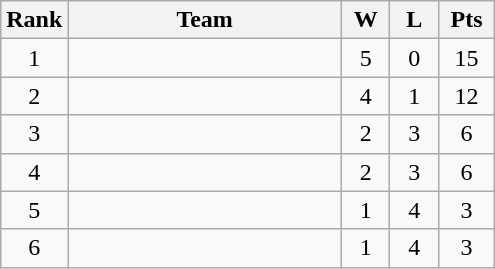<table class="wikitable" style="text-align:center">
<tr>
<th>Rank</th>
<th width=175px>Team</th>
<th width=25px>W</th>
<th width=25px>L</th>
<th width=30px>Pts</th>
</tr>
<tr align=center>
<td>1</td>
<td align="left"></td>
<td>5</td>
<td>0</td>
<td>15</td>
</tr>
<tr align=center>
<td>2</td>
<td align="left"><strong></strong></td>
<td>4</td>
<td>1</td>
<td>12</td>
</tr>
<tr align="center">
<td>3</td>
<td align="left"></td>
<td>2</td>
<td>3</td>
<td>6</td>
</tr>
<tr align=center>
<td>4</td>
<td align="left"></td>
<td>2</td>
<td>3</td>
<td>6</td>
</tr>
<tr align="center">
<td>5</td>
<td align="left"></td>
<td>1</td>
<td>4</td>
<td>3</td>
</tr>
<tr align=center>
<td>6</td>
<td align="left"></td>
<td>1</td>
<td>4</td>
<td>3</td>
</tr>
</table>
